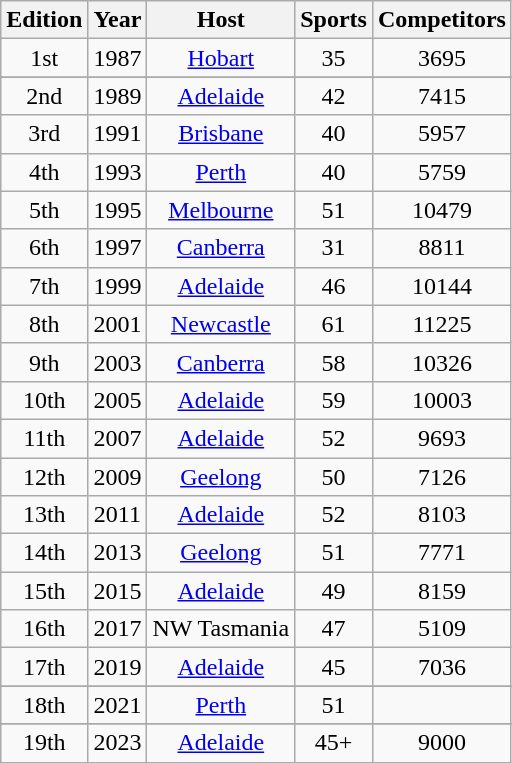<table class=wikitable>
<tr align="center">
<th>Edition</th>
<th>Year</th>
<th>Host</th>
<th>Sports</th>
<th>Competitors</th>
</tr>
<tr align="center">
<td>1st</td>
<td>1987</td>
<td><a href='#'>Hobart</a></td>
<td>35</td>
<td>3695</td>
</tr>
<tr>
</tr>
<tr align="center">
<td>2nd</td>
<td>1989</td>
<td><a href='#'>Adelaide</a></td>
<td>42</td>
<td>7415</td>
</tr>
<tr align="center">
<td>3rd</td>
<td>1991</td>
<td><a href='#'>Brisbane</a></td>
<td>40</td>
<td>5957</td>
</tr>
<tr align="center">
<td>4th</td>
<td>1993</td>
<td><a href='#'>Perth</a></td>
<td>40</td>
<td>5759</td>
</tr>
<tr align="center">
<td>5th</td>
<td>1995</td>
<td><a href='#'>Melbourne</a></td>
<td>51</td>
<td>10479</td>
</tr>
<tr align="center">
<td>6th</td>
<td>1997</td>
<td><a href='#'>Canberra</a></td>
<td>31</td>
<td>8811</td>
</tr>
<tr align="center">
<td>7th</td>
<td>1999</td>
<td><a href='#'>Adelaide</a></td>
<td>46</td>
<td>10144</td>
</tr>
<tr align="center">
<td>8th</td>
<td>2001</td>
<td><a href='#'>Newcastle</a></td>
<td>61</td>
<td>11225</td>
</tr>
<tr align="center">
<td>9th</td>
<td>2003</td>
<td><a href='#'>Canberra</a></td>
<td>58</td>
<td>10326</td>
</tr>
<tr align="center">
<td>10th</td>
<td>2005</td>
<td><a href='#'>Adelaide</a></td>
<td>59</td>
<td>10003</td>
</tr>
<tr align="center">
<td>11th</td>
<td>2007</td>
<td><a href='#'>Adelaide</a></td>
<td>52</td>
<td>9693</td>
</tr>
<tr align="center">
<td>12th</td>
<td>2009</td>
<td><a href='#'>Geelong</a></td>
<td>50</td>
<td>7126</td>
</tr>
<tr align="center">
<td>13th</td>
<td>2011</td>
<td><a href='#'>Adelaide</a></td>
<td>52</td>
<td>8103</td>
</tr>
<tr align="center">
<td>14th</td>
<td>2013</td>
<td><a href='#'>Geelong</a></td>
<td>51</td>
<td>7771</td>
</tr>
<tr align="center">
<td>15th</td>
<td>2015</td>
<td><a href='#'>Adelaide</a></td>
<td>49</td>
<td>8159</td>
</tr>
<tr align="center">
<td>16th</td>
<td>2017</td>
<td>NW Tasmania</td>
<td>47</td>
<td>5109</td>
</tr>
<tr align="center">
<td>17th</td>
<td>2019</td>
<td><a href='#'>Adelaide</a></td>
<td>45</td>
<td>7036</td>
</tr>
<tr>
</tr>
<tr align="center">
<td>18th</td>
<td>2021</td>
<td><a href='#'>Perth</a></td>
<td>51</td>
<td></td>
</tr>
<tr>
</tr>
<tr align="center">
<td>19th</td>
<td>2023</td>
<td><a href='#'>Adelaide</a></td>
<td>45+</td>
<td>9000</td>
</tr>
</table>
